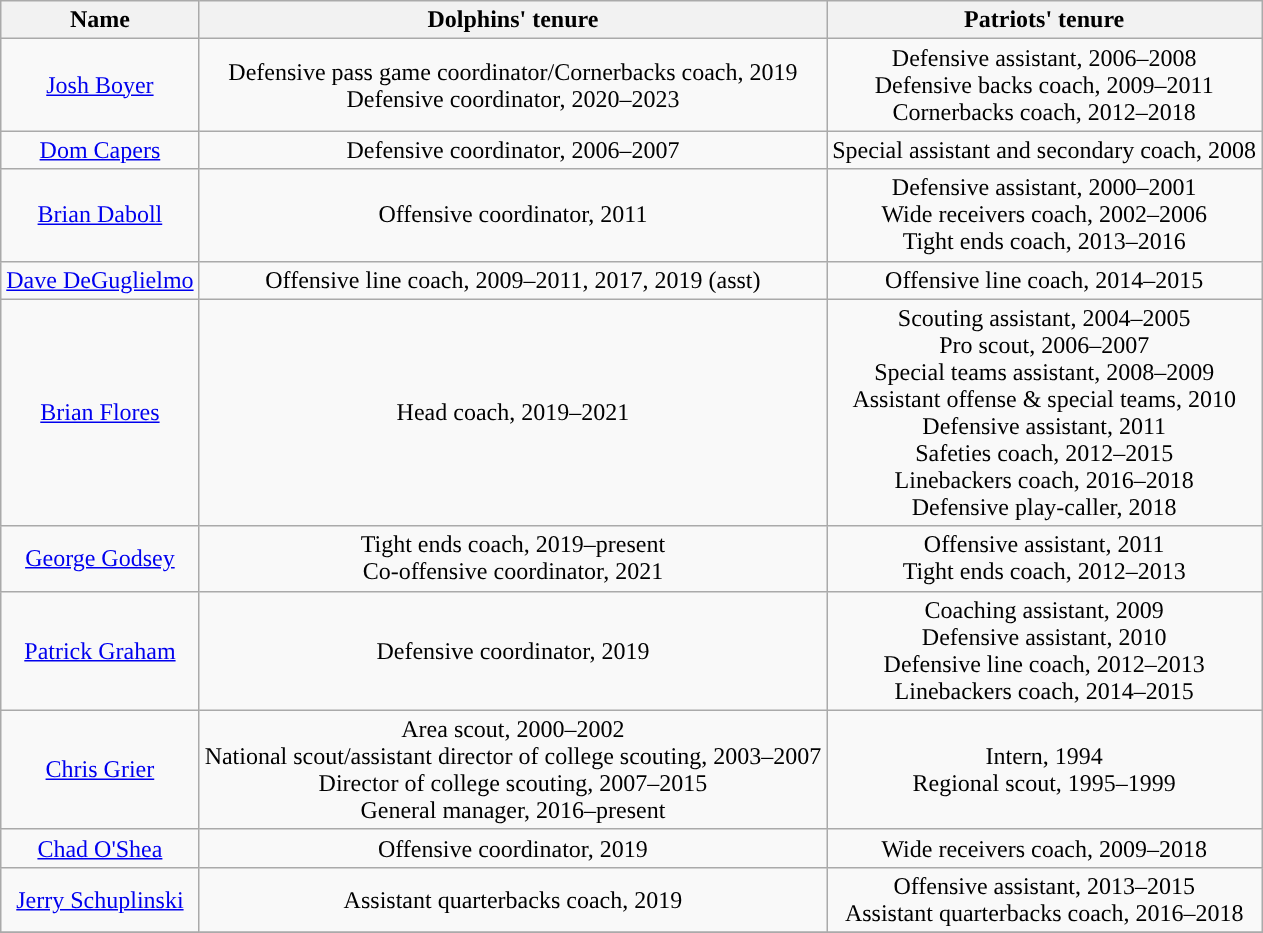<table class="wikitable" style="text-align: center">
<tr>
<th>Name</th>
<th>Dolphins' tenure</th>
<th>Patriots' tenure</th>
</tr>
<tr>
<td><a href='#'>Josh Boyer</a></td>
<td>Defensive pass game coordinator/Cornerbacks coach, 2019<br>Defensive coordinator, 2020–2023</td>
<td>Defensive assistant, 2006–2008<br>Defensive backs coach, 2009–2011<br>Cornerbacks coach, 2012–2018</td>
</tr>
<tr>
<td><a href='#'>Dom Capers</a></td>
<td>Defensive coordinator, 2006–2007</td>
<td>Special assistant and secondary coach, 2008</td>
</tr>
<tr>
<td><a href='#'>Brian Daboll</a></td>
<td>Offensive coordinator, 2011</td>
<td>Defensive assistant, 2000–2001<br>Wide receivers coach, 2002–2006<br>Tight ends coach, 2013–2016</td>
</tr>
<tr>
<td><a href='#'>Dave DeGuglielmo</a></td>
<td>Offensive line coach, 2009–2011, 2017, 2019 (asst)</td>
<td>Offensive line coach, 2014–2015</td>
</tr>
<tr>
<td><a href='#'>Brian Flores</a></td>
<td>Head coach, 2019–2021</td>
<td>Scouting assistant, 2004–2005<br>Pro scout, 2006–2007<br>Special teams assistant, 2008–2009<br>Assistant offense & special teams, 2010<br>Defensive assistant, 2011<br>Safeties coach, 2012–2015<br>Linebackers coach, 2016–2018<br>Defensive play-caller, 2018</td>
</tr>
<tr>
<td><a href='#'>George Godsey</a></td>
<td>Tight ends coach, 2019–present<br>Co-offensive coordinator, 2021</td>
<td>Offensive assistant, 2011<br>Tight ends coach, 2012–2013</td>
</tr>
<tr>
<td><a href='#'>Patrick Graham</a></td>
<td>Defensive coordinator, 2019</td>
<td>Coaching assistant, 2009<br>Defensive assistant, 2010<br>Defensive line coach, 2012–2013<br>Linebackers coach, 2014–2015</td>
</tr>
<tr>
<td><a href='#'>Chris Grier</a></td>
<td>Area scout, 2000–2002<br>National scout/assistant director of college scouting, 2003–2007<br>Director of college scouting, 2007–2015<br>General manager, 2016–present</td>
<td>Intern, 1994<br>Regional scout, 1995–1999</td>
</tr>
<tr>
<td><a href='#'>Chad O'Shea</a></td>
<td>Offensive coordinator, 2019</td>
<td>Wide receivers coach, 2009–2018</td>
</tr>
<tr>
<td><a href='#'>Jerry Schuplinski</a></td>
<td>Assistant quarterbacks coach, 2019</td>
<td>Offensive assistant, 2013–2015<br>Assistant quarterbacks coach, 2016–2018</td>
</tr>
<tr>
</tr>
</table>
